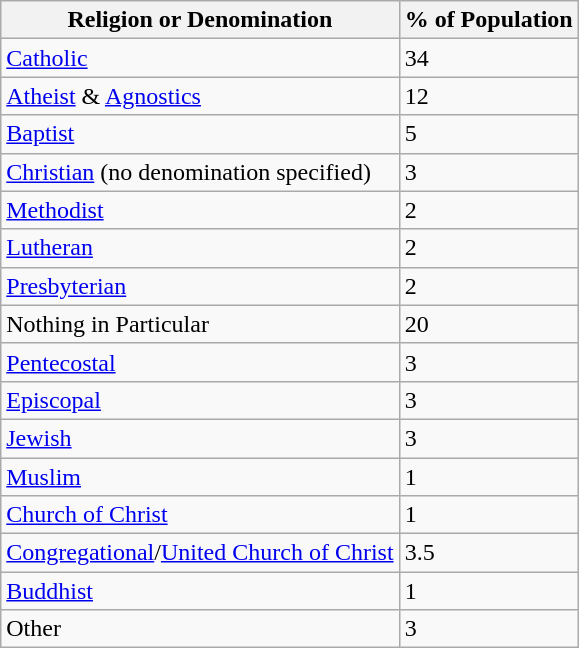<table class="wikitable sortable">
<tr>
<th>Religion or Denomination</th>
<th>% of Population</th>
</tr>
<tr>
<td><a href='#'>Catholic</a></td>
<td>34</td>
</tr>
<tr>
<td><a href='#'>Atheist</a> & <a href='#'>Agnostics</a></td>
<td>12</td>
</tr>
<tr>
<td><a href='#'>Baptist</a></td>
<td>5</td>
</tr>
<tr>
<td><a href='#'>Christian</a> (no denomination specified)</td>
<td>3</td>
</tr>
<tr>
<td><a href='#'>Methodist</a></td>
<td>2</td>
</tr>
<tr>
<td><a href='#'>Lutheran</a></td>
<td>2</td>
</tr>
<tr>
<td><a href='#'>Presbyterian</a></td>
<td>2</td>
</tr>
<tr>
<td>Nothing in Particular</td>
<td>20</td>
</tr>
<tr>
<td><a href='#'>Pentecostal</a></td>
<td>3</td>
</tr>
<tr>
<td><a href='#'>Episcopal</a></td>
<td>3</td>
</tr>
<tr>
<td><a href='#'>Jewish</a></td>
<td>3</td>
</tr>
<tr>
<td><a href='#'>Muslim</a></td>
<td>1</td>
</tr>
<tr>
<td><a href='#'>Church of Christ</a></td>
<td>1</td>
</tr>
<tr>
<td><a href='#'>Congregational</a>/<a href='#'>United Church of Christ</a></td>
<td>3.5</td>
</tr>
<tr>
<td><a href='#'>Buddhist</a></td>
<td>1</td>
</tr>
<tr>
<td>Other</td>
<td>3</td>
</tr>
</table>
